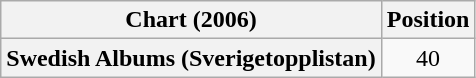<table class="wikitable plainrowheaders" style="text-align:center">
<tr>
<th scope="col">Chart (2006)</th>
<th scope="col">Position</th>
</tr>
<tr>
<th scope="row">Swedish Albums (Sverigetopplistan)</th>
<td>40</td>
</tr>
</table>
